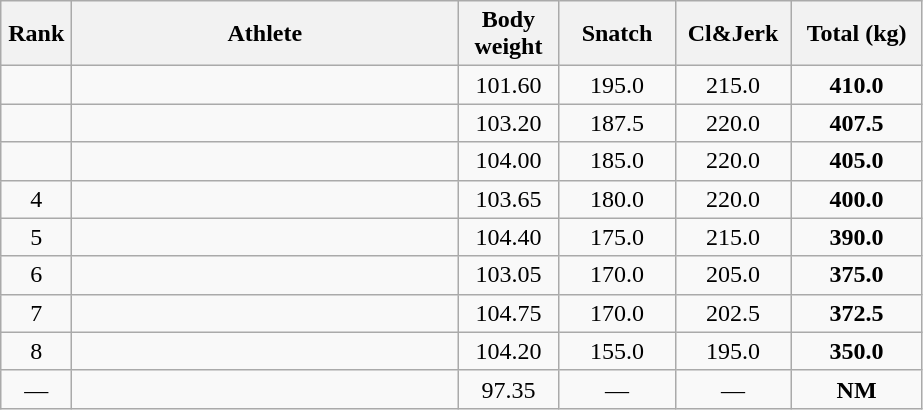<table class = "wikitable" style="text-align:center;">
<tr>
<th width=40>Rank</th>
<th width=250>Athlete</th>
<th width=60>Body weight</th>
<th width=70>Snatch</th>
<th width=70>Cl&Jerk</th>
<th width=80>Total (kg)</th>
</tr>
<tr>
<td></td>
<td align=left></td>
<td>101.60</td>
<td>195.0</td>
<td>215.0</td>
<td><strong>410.0</strong></td>
</tr>
<tr>
<td></td>
<td align=left></td>
<td>103.20</td>
<td>187.5</td>
<td>220.0</td>
<td><strong>407.5</strong></td>
</tr>
<tr>
<td></td>
<td align=left></td>
<td>104.00</td>
<td>185.0</td>
<td>220.0</td>
<td><strong>405.0</strong></td>
</tr>
<tr>
<td>4</td>
<td align=left></td>
<td>103.65</td>
<td>180.0</td>
<td>220.0</td>
<td><strong>400.0</strong></td>
</tr>
<tr>
<td>5</td>
<td align=left></td>
<td>104.40</td>
<td>175.0</td>
<td>215.0</td>
<td><strong>390.0</strong></td>
</tr>
<tr>
<td>6</td>
<td align=left></td>
<td>103.05</td>
<td>170.0</td>
<td>205.0</td>
<td><strong>375.0</strong></td>
</tr>
<tr>
<td>7</td>
<td align=left></td>
<td>104.75</td>
<td>170.0</td>
<td>202.5</td>
<td><strong>372.5</strong></td>
</tr>
<tr>
<td>8</td>
<td align=left></td>
<td>104.20</td>
<td>155.0</td>
<td>195.0</td>
<td><strong>350.0</strong></td>
</tr>
<tr>
<td>—</td>
<td align=left></td>
<td>97.35</td>
<td>—</td>
<td>—</td>
<td><strong>NM</strong></td>
</tr>
</table>
